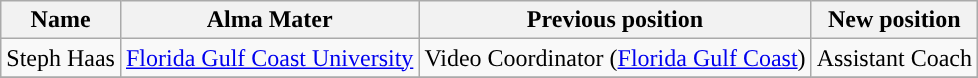<table class="wikitable sortable" border="1">
<tr align=center>
<th>Name</th>
<th>Alma Mater</th>
<th>Previous position</th>
<th>New position</th>
</tr>
<tr>
<td>Steph Haas</td>
<td><a href='#'>Florida Gulf Coast University</a></td>
<td>Video Coordinator (<a href='#'>Florida Gulf Coast</a>)</td>
<td>Assistant Coach</td>
</tr>
<tr>
</tr>
</table>
